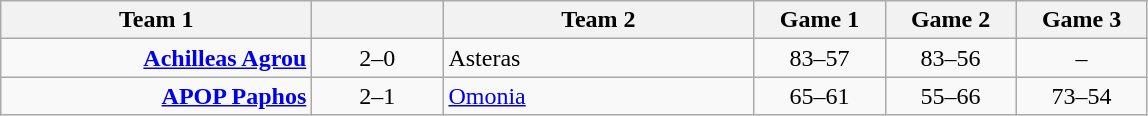<table class=wikitable style="text-align:center">
<tr>
<th width=200>Team 1</th>
<th width=80></th>
<th width=200>Team 2</th>
<th width=80>Game 1</th>
<th width=80>Game 2</th>
<th width=80>Game 3</th>
</tr>
<tr>
<td align=right><strong><a href='#'>Achilleas Agrou</a></strong></td>
<td>2–0</td>
<td align=left>Asteras</td>
<td>83–57</td>
<td>83–56</td>
<td>–</td>
</tr>
<tr>
<td align=right><strong><a href='#'>APOP Paphos</a></strong></td>
<td>2–1</td>
<td align=left><a href='#'>Omonia</a></td>
<td>65–61</td>
<td>55–66</td>
<td>73–54</td>
</tr>
</table>
